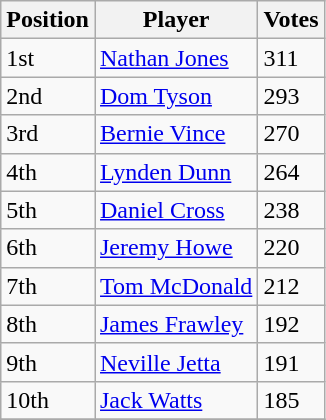<table class="wikitable">
<tr>
<th>Position</th>
<th>Player</th>
<th>Votes</th>
</tr>
<tr>
<td>1st</td>
<td><a href='#'>Nathan Jones</a></td>
<td>311</td>
</tr>
<tr>
<td>2nd</td>
<td><a href='#'>Dom Tyson</a></td>
<td>293</td>
</tr>
<tr>
<td>3rd</td>
<td><a href='#'>Bernie Vince</a></td>
<td>270</td>
</tr>
<tr>
<td>4th</td>
<td><a href='#'>Lynden Dunn</a></td>
<td>264</td>
</tr>
<tr>
<td>5th</td>
<td><a href='#'>Daniel Cross</a></td>
<td>238</td>
</tr>
<tr>
<td>6th</td>
<td><a href='#'>Jeremy Howe</a></td>
<td>220</td>
</tr>
<tr>
<td>7th</td>
<td><a href='#'>Tom McDonald</a></td>
<td>212</td>
</tr>
<tr>
<td>8th</td>
<td><a href='#'>James Frawley</a></td>
<td>192</td>
</tr>
<tr>
<td>9th</td>
<td><a href='#'>Neville Jetta</a></td>
<td>191</td>
</tr>
<tr>
<td>10th</td>
<td><a href='#'>Jack Watts</a></td>
<td>185</td>
</tr>
<tr>
</tr>
</table>
